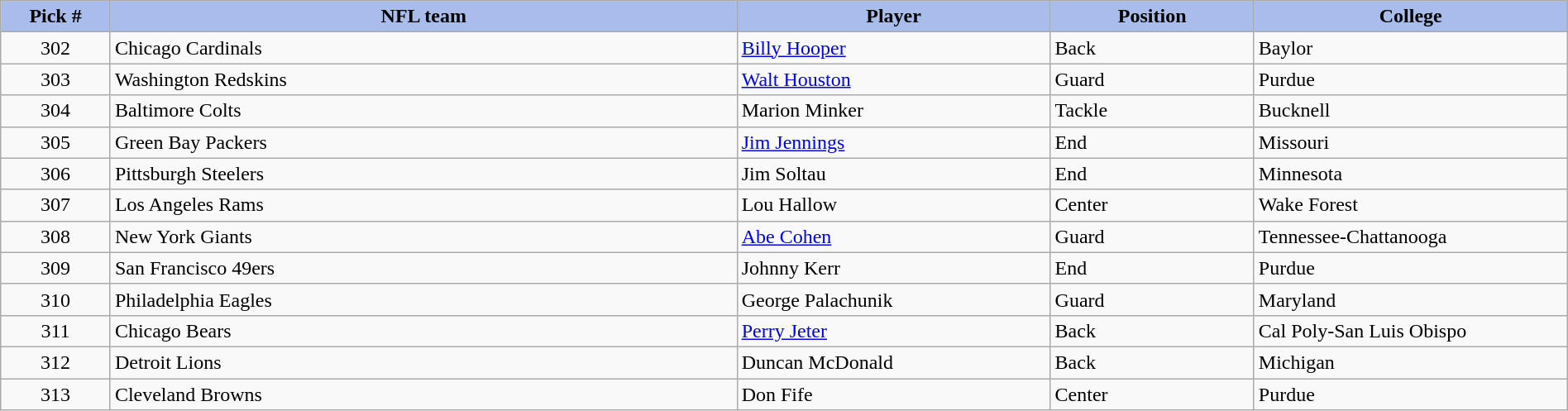<table class="wikitable sortable sortable" style="width: 100%">
<tr>
<th style="background:#A8BDEC;" width=7%>Pick #</th>
<th width=40% style="background:#A8BDEC;">NFL team</th>
<th width=20% style="background:#A8BDEC;">Player</th>
<th width=13% style="background:#A8BDEC;">Position</th>
<th style="background:#A8BDEC;">College</th>
</tr>
<tr>
<td align=center>302</td>
<td>Chicago Cardinals</td>
<td><a href='#'>Billy Hooper</a></td>
<td>Back</td>
<td>Baylor</td>
</tr>
<tr>
<td align=center>303</td>
<td>Washington Redskins</td>
<td><a href='#'>Walt Houston</a></td>
<td>Guard</td>
<td>Purdue</td>
</tr>
<tr>
<td align=center>304</td>
<td>Baltimore Colts</td>
<td>Marion Minker</td>
<td>Tackle</td>
<td>Bucknell</td>
</tr>
<tr>
<td align=center>305</td>
<td>Green Bay Packers</td>
<td><a href='#'>Jim Jennings</a></td>
<td>End</td>
<td>Missouri</td>
</tr>
<tr>
<td align=center>306</td>
<td>Pittsburgh Steelers</td>
<td>Jim Soltau</td>
<td>End</td>
<td>Minnesota</td>
</tr>
<tr>
<td align=center>307</td>
<td>Los Angeles Rams</td>
<td>Lou Hallow</td>
<td>Center</td>
<td>Wake Forest</td>
</tr>
<tr>
<td align=center>308</td>
<td>New York Giants</td>
<td><a href='#'>Abe Cohen</a></td>
<td>Guard</td>
<td>Tennessee-Chattanooga</td>
</tr>
<tr>
<td align=center>309</td>
<td>San Francisco 49ers</td>
<td>Johnny Kerr</td>
<td>End</td>
<td>Purdue</td>
</tr>
<tr>
<td align=center>310</td>
<td>Philadelphia Eagles</td>
<td>George Palachunik</td>
<td>Guard</td>
<td>Maryland</td>
</tr>
<tr>
<td align=center>311</td>
<td>Chicago Bears</td>
<td><a href='#'>Perry Jeter</a></td>
<td>Back</td>
<td>Cal Poly-San Luis Obispo</td>
</tr>
<tr>
<td align=center>312</td>
<td>Detroit Lions</td>
<td>Duncan McDonald</td>
<td>Back</td>
<td>Michigan</td>
</tr>
<tr>
<td align=center>313</td>
<td>Cleveland Browns</td>
<td>Don Fife</td>
<td>Center</td>
<td>Purdue</td>
</tr>
</table>
